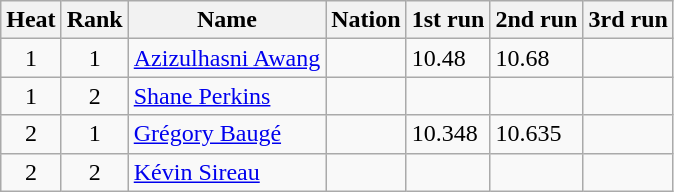<table class=wikitable sortable style=text-align:center>
<tr>
<th>Heat</th>
<th>Rank</th>
<th>Name</th>
<th>Nation</th>
<th>1st run</th>
<th>2nd run</th>
<th>3rd run</th>
</tr>
<tr style=background: #ccffcc;>
<td>1</td>
<td>1</td>
<td align=left><a href='#'>Azizulhasni Awang</a></td>
<td align=left></td>
<td align=left>10.48</td>
<td align=left>10.68</td>
<td align=left></td>
</tr>
<tr>
<td>1</td>
<td>2</td>
<td align=left><a href='#'>Shane Perkins</a></td>
<td align=left></td>
<td align=left></td>
<td align=left></td>
<td align=left></td>
</tr>
<tr style=background: #ccffcc;>
<td>2</td>
<td>1</td>
<td align=left><a href='#'>Grégory Baugé</a></td>
<td align=left></td>
<td align=left>10.348</td>
<td align=left>10.635</td>
<td align=left></td>
</tr>
<tr>
<td>2</td>
<td>2</td>
<td align=left><a href='#'>Kévin Sireau</a></td>
<td align=left></td>
<td align=left></td>
<td align=left></td>
<td align=left></td>
</tr>
</table>
